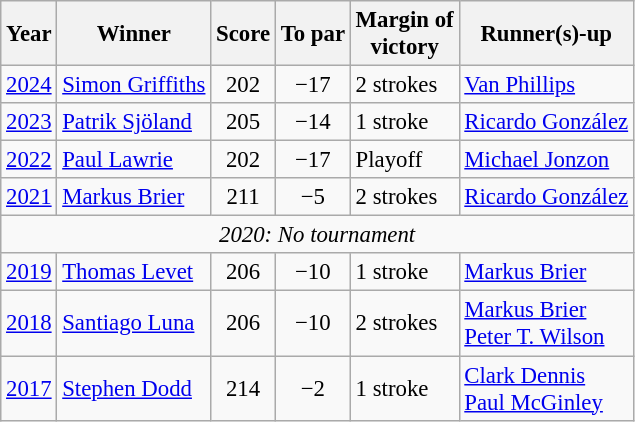<table class="wikitable" style="font-size:95%">
<tr>
<th>Year</th>
<th>Winner</th>
<th>Score</th>
<th>To par</th>
<th>Margin of<br>victory</th>
<th>Runner(s)-up</th>
</tr>
<tr>
<td><a href='#'>2024</a></td>
<td> <a href='#'>Simon Griffiths</a></td>
<td align=center>202</td>
<td align=center>−17</td>
<td>2 strokes</td>
<td> <a href='#'>Van Phillips</a></td>
</tr>
<tr>
<td><a href='#'>2023</a></td>
<td> <a href='#'>Patrik Sjöland</a></td>
<td align=center>205</td>
<td align=center>−14</td>
<td>1 stroke</td>
<td> <a href='#'>Ricardo González</a></td>
</tr>
<tr>
<td><a href='#'>2022</a></td>
<td> <a href='#'>Paul Lawrie</a></td>
<td align=center>202</td>
<td align=center>−17</td>
<td>Playoff</td>
<td> <a href='#'>Michael Jonzon</a></td>
</tr>
<tr>
<td><a href='#'>2021</a></td>
<td> <a href='#'>Markus Brier</a></td>
<td align=center>211</td>
<td align=center>−5</td>
<td>2 strokes</td>
<td> <a href='#'>Ricardo González</a></td>
</tr>
<tr>
<td colspan=7 align=center><em>2020: No tournament</em></td>
</tr>
<tr>
<td><a href='#'>2019</a></td>
<td> <a href='#'>Thomas Levet</a></td>
<td align=center>206</td>
<td align=center>−10</td>
<td>1 stroke</td>
<td> <a href='#'>Markus Brier</a></td>
</tr>
<tr>
<td><a href='#'>2018</a></td>
<td> <a href='#'>Santiago Luna</a></td>
<td align=center>206</td>
<td align=center>−10</td>
<td>2 strokes</td>
<td> <a href='#'>Markus Brier</a><br> <a href='#'>Peter T. Wilson</a></td>
</tr>
<tr>
<td><a href='#'>2017</a></td>
<td> <a href='#'>Stephen Dodd</a></td>
<td align=center>214</td>
<td align=center>−2</td>
<td>1 stroke</td>
<td> <a href='#'>Clark Dennis</a><br> <a href='#'>Paul McGinley</a></td>
</tr>
</table>
